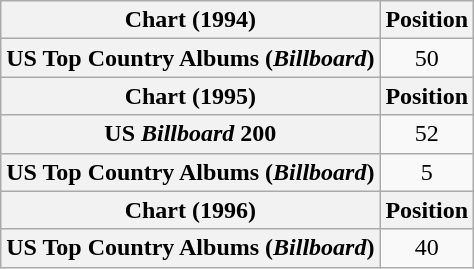<table class="wikitable plainrowheaders" style="text-align:center">
<tr>
<th scope="col">Chart (1994)</th>
<th scope="col">Position</th>
</tr>
<tr>
<th scope="row">US Top Country Albums (<em>Billboard</em>)</th>
<td>50</td>
</tr>
<tr>
<th scope="col">Chart (1995)</th>
<th scope="col">Position</th>
</tr>
<tr>
<th scope="row">US <em>Billboard</em> 200</th>
<td>52</td>
</tr>
<tr>
<th scope="row">US Top Country Albums (<em>Billboard</em>)</th>
<td>5</td>
</tr>
<tr>
<th scope="col">Chart (1996)</th>
<th scope="col">Position</th>
</tr>
<tr>
<th scope="row">US Top Country Albums (<em>Billboard</em>)</th>
<td>40</td>
</tr>
</table>
